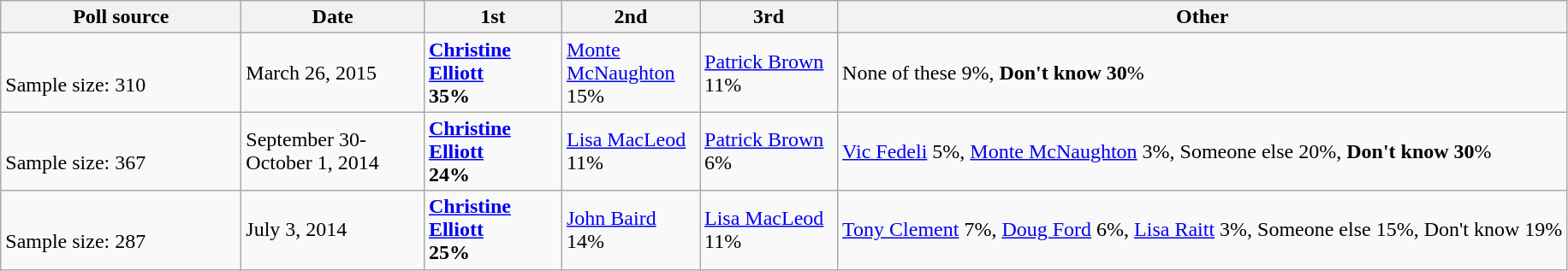<table class="wikitable">
<tr>
<th style="width:180px;">Poll source</th>
<th style="width:135px;">Date</th>
<th style="width:100px;">1st</th>
<th style="width:100px;">2nd</th>
<th style="width:100px;">3rd</th>
<th>Other</th>
</tr>
<tr>
<td><br>Sample size: 310</td>
<td>March 26, 2015</td>
<td><strong><a href='#'>Christine Elliott</a><br>35%</strong></td>
<td><a href='#'>Monte McNaughton</a> 15%</td>
<td><a href='#'>Patrick Brown</a><br> 11%</td>
<td>None of these 9%, <strong>Don't know 30</strong>%</td>
</tr>
<tr>
<td><br>Sample size: 367</td>
<td>September 30-October 1, 2014</td>
<td><strong><a href='#'>Christine Elliott</a><br>24%</strong></td>
<td><a href='#'>Lisa MacLeod</a> <br>11%</td>
<td><a href='#'>Patrick Brown</a><br> 6%</td>
<td><a href='#'>Vic Fedeli</a> 5%, <a href='#'>Monte McNaughton</a> 3%, Someone else 20%, <strong>Don't know 30</strong>%</td>
</tr>
<tr>
<td><br>Sample size: 287</td>
<td>July 3, 2014</td>
<td><strong><a href='#'>Christine Elliott</a><br>25%</strong></td>
<td><a href='#'>John Baird</a><br>14%</td>
<td><a href='#'>Lisa MacLeod</a><br>11%</td>
<td><a href='#'>Tony Clement</a> 7%, <a href='#'>Doug Ford</a> 6%, <a href='#'>Lisa Raitt</a> 3%, Someone else 15%, Don't know 19%</td>
</tr>
</table>
